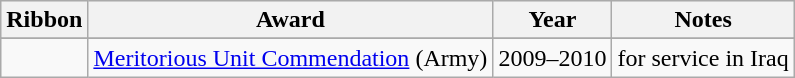<table class="wikitable" align="left">
<tr bgcolor="#efefef">
<th>Ribbon</th>
<th>Award</th>
<th>Year</th>
<th>Notes</th>
</tr>
<tr>
</tr>
<tr>
<td></td>
<td><a href='#'>Meritorious Unit Commendation</a> (Army)</td>
<td>2009–2010</td>
<td>for service in Iraq</td>
</tr>
</table>
